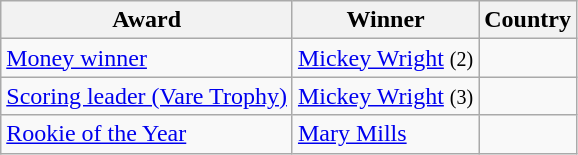<table class="wikitable">
<tr>
<th>Award</th>
<th>Winner</th>
<th>Country</th>
</tr>
<tr>
<td><a href='#'>Money winner</a></td>
<td><a href='#'>Mickey Wright</a> <small>(2)</small></td>
<td></td>
</tr>
<tr>
<td><a href='#'>Scoring leader (Vare Trophy)</a></td>
<td><a href='#'>Mickey Wright</a> <small>(3)</small></td>
<td></td>
</tr>
<tr>
<td><a href='#'>Rookie of the Year</a></td>
<td><a href='#'>Mary Mills</a></td>
<td></td>
</tr>
</table>
